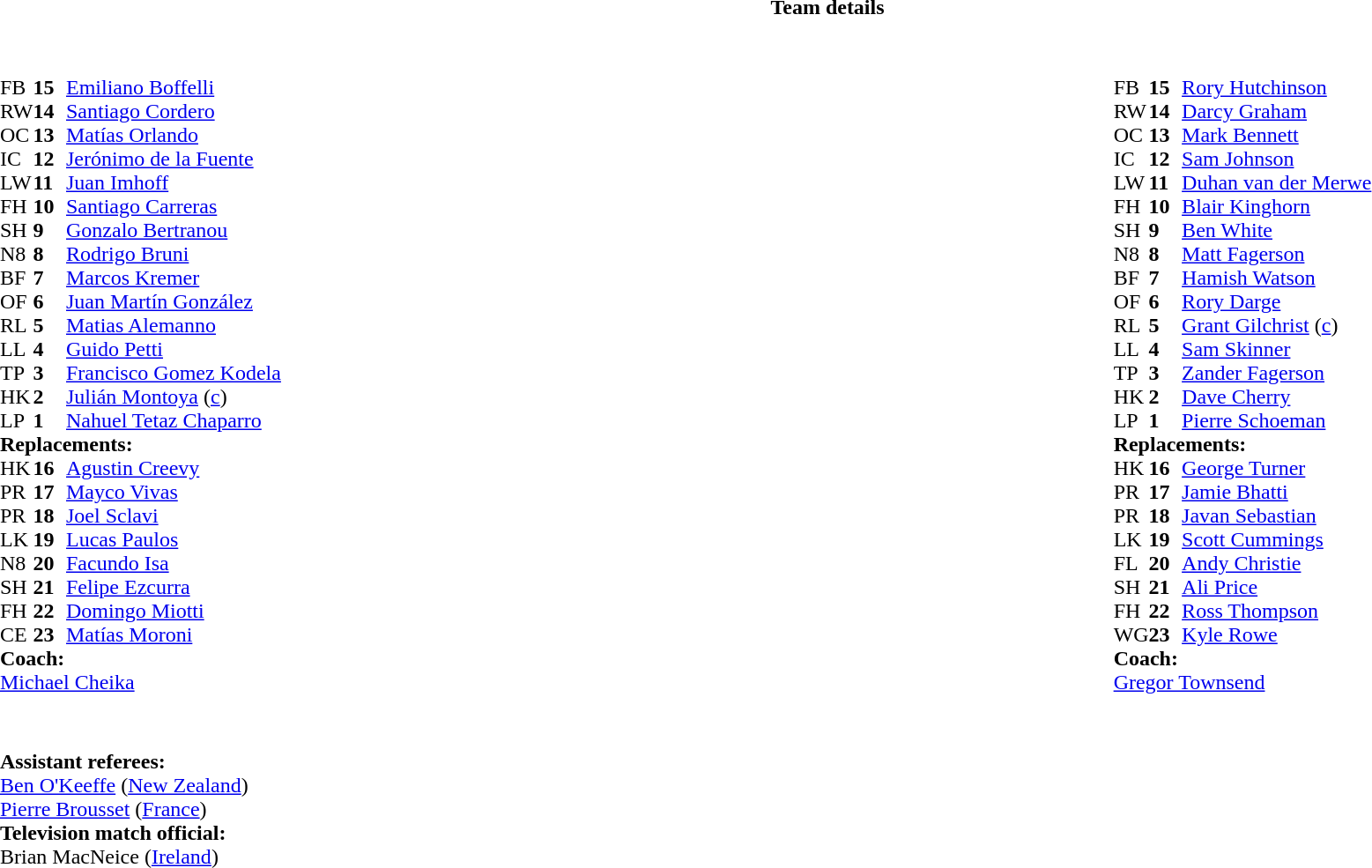<table border="0" style="width:100%;" class="collapsible collapsed">
<tr>
<th>Team details</th>
</tr>
<tr>
<td><br><table style="width:100%">
<tr>
<td style="vertical-align:top;width:50%"><br><table cellspacing="0" cellpadding="0">
<tr>
<th width="25"></th>
<th width="25"></th>
</tr>
<tr>
<td>FB</td>
<td><strong>15</strong></td>
<td><a href='#'>Emiliano Boffelli</a></td>
<td></td>
</tr>
<tr>
<td>RW</td>
<td><strong>14</strong></td>
<td><a href='#'>Santiago Cordero</a></td>
</tr>
<tr>
<td>OC</td>
<td><strong>13</strong></td>
<td><a href='#'>Matías Orlando</a></td>
</tr>
<tr>
<td>IC</td>
<td><strong>12</strong></td>
<td><a href='#'>Jerónimo de la Fuente</a></td>
<td></td>
<td></td>
</tr>
<tr>
<td>LW</td>
<td><strong>11</strong></td>
<td><a href='#'>Juan Imhoff</a></td>
<td></td>
<td></td>
</tr>
<tr>
<td>FH</td>
<td><strong>10</strong></td>
<td><a href='#'>Santiago Carreras</a></td>
</tr>
<tr>
<td>SH</td>
<td><strong>9</strong></td>
<td><a href='#'>Gonzalo Bertranou</a></td>
<td></td>
<td></td>
</tr>
<tr>
<td>N8</td>
<td><strong>8</strong></td>
<td><a href='#'>Rodrigo Bruni</a></td>
<td></td>
<td></td>
</tr>
<tr>
<td>BF</td>
<td><strong>7</strong></td>
<td><a href='#'>Marcos Kremer</a></td>
</tr>
<tr>
<td>OF</td>
<td><strong>6</strong></td>
<td><a href='#'>Juan Martín González</a></td>
</tr>
<tr>
<td>RL</td>
<td><strong>5</strong></td>
<td><a href='#'>Matias Alemanno</a></td>
<td></td>
<td></td>
</tr>
<tr>
<td>LL</td>
<td><strong>4</strong></td>
<td><a href='#'>Guido Petti</a></td>
</tr>
<tr>
<td>TP</td>
<td><strong>3</strong></td>
<td><a href='#'>Francisco Gomez Kodela</a></td>
<td></td>
<td></td>
</tr>
<tr>
<td>HK</td>
<td><strong>2</strong></td>
<td><a href='#'>Julián Montoya</a> (<a href='#'>c</a>)</td>
<td></td>
<td></td>
</tr>
<tr>
<td>LP</td>
<td><strong>1</strong></td>
<td><a href='#'>Nahuel Tetaz Chaparro</a></td>
<td></td>
<td></td>
</tr>
<tr>
<td colspan="3"><strong>Replacements:</strong></td>
</tr>
<tr>
<td>HK</td>
<td><strong>16</strong></td>
<td><a href='#'>Agustin Creevy</a></td>
<td></td>
<td></td>
</tr>
<tr>
<td>PR</td>
<td><strong>17</strong></td>
<td><a href='#'>Mayco Vivas</a></td>
<td></td>
<td></td>
</tr>
<tr>
<td>PR</td>
<td><strong>18</strong></td>
<td><a href='#'>Joel Sclavi</a></td>
<td></td>
<td></td>
</tr>
<tr>
<td>LK</td>
<td><strong>19</strong></td>
<td><a href='#'>Lucas Paulos</a></td>
<td></td>
<td></td>
</tr>
<tr>
<td>N8</td>
<td><strong>20</strong></td>
<td><a href='#'>Facundo Isa</a></td>
<td></td>
<td></td>
</tr>
<tr>
<td>SH</td>
<td><strong>21</strong></td>
<td><a href='#'>Felipe Ezcurra</a></td>
<td></td>
<td></td>
</tr>
<tr>
<td>FH</td>
<td><strong>22</strong></td>
<td><a href='#'>Domingo Miotti</a></td>
<td></td>
<td></td>
</tr>
<tr>
<td>CE</td>
<td><strong>23</strong></td>
<td><a href='#'>Matías Moroni</a></td>
<td></td>
<td></td>
</tr>
<tr>
<td colspan="3"><strong>Coach:</strong></td>
</tr>
<tr>
<td colspan="3"> <a href='#'>Michael Cheika</a></td>
</tr>
</table>
</td>
<td style="vertical-align:top;width:50%"><br><table cellspacing="0" cellpadding="0" style="margin:auto">
<tr>
<th width="25"></th>
<th width="25"></th>
</tr>
<tr>
<td>FB</td>
<td><strong>15</strong></td>
<td><a href='#'>Rory Hutchinson</a></td>
<td></td>
<td></td>
</tr>
<tr>
<td>RW</td>
<td><strong>14</strong></td>
<td><a href='#'>Darcy Graham</a></td>
</tr>
<tr>
<td>OC</td>
<td><strong>13</strong></td>
<td><a href='#'>Mark Bennett</a></td>
</tr>
<tr>
<td>IC</td>
<td><strong>12</strong></td>
<td><a href='#'>Sam Johnson</a></td>
</tr>
<tr>
<td>LW</td>
<td><strong>11</strong></td>
<td><a href='#'>Duhan van der Merwe</a></td>
</tr>
<tr>
<td>FH</td>
<td><strong>10</strong></td>
<td><a href='#'>Blair Kinghorn</a></td>
</tr>
<tr>
<td>SH</td>
<td><strong>9</strong></td>
<td><a href='#'>Ben White</a></td>
<td></td>
<td></td>
</tr>
<tr>
<td>N8</td>
<td><strong>8</strong></td>
<td><a href='#'>Matt Fagerson</a></td>
</tr>
<tr>
<td>BF</td>
<td><strong>7</strong></td>
<td><a href='#'>Hamish Watson</a></td>
<td></td>
<td></td>
</tr>
<tr>
<td>OF</td>
<td><strong>6</strong></td>
<td><a href='#'>Rory Darge</a></td>
</tr>
<tr>
<td>RL</td>
<td><strong>5</strong></td>
<td><a href='#'>Grant Gilchrist</a> (<a href='#'>c</a>)</td>
<td></td>
<td></td>
</tr>
<tr>
<td>LL</td>
<td><strong>4</strong></td>
<td><a href='#'>Sam Skinner</a></td>
</tr>
<tr>
<td>TP</td>
<td><strong>3</strong></td>
<td><a href='#'>Zander Fagerson</a></td>
<td></td>
<td></td>
</tr>
<tr>
<td>HK</td>
<td><strong>2</strong></td>
<td><a href='#'>Dave Cherry</a></td>
<td></td>
<td></td>
</tr>
<tr>
<td>LP</td>
<td><strong>1</strong></td>
<td><a href='#'>Pierre Schoeman</a></td>
<td></td>
<td></td>
</tr>
<tr>
<td colspan="3"><strong>Replacements:</strong></td>
</tr>
<tr>
<td>HK</td>
<td><strong>16</strong></td>
<td><a href='#'>George Turner</a></td>
<td></td>
<td></td>
</tr>
<tr>
<td>PR</td>
<td><strong>17</strong></td>
<td><a href='#'>Jamie Bhatti</a></td>
<td></td>
<td></td>
</tr>
<tr>
<td>PR</td>
<td><strong>18</strong></td>
<td><a href='#'>Javan Sebastian</a></td>
<td></td>
<td></td>
</tr>
<tr>
<td>LK</td>
<td><strong>19</strong></td>
<td><a href='#'>Scott Cummings</a></td>
<td></td>
<td></td>
</tr>
<tr>
<td>FL</td>
<td><strong>20</strong></td>
<td><a href='#'>Andy Christie</a></td>
<td></td>
<td></td>
</tr>
<tr>
<td>SH</td>
<td><strong>21</strong></td>
<td><a href='#'>Ali Price</a></td>
<td></td>
<td></td>
</tr>
<tr>
<td>FH</td>
<td><strong>22</strong></td>
<td><a href='#'>Ross Thompson</a></td>
<td></td>
<td></td>
<td></td>
</tr>
<tr>
<td>WG</td>
<td><strong>23</strong></td>
<td><a href='#'>Kyle Rowe</a></td>
<td></td>
<td></td>
<td></td>
</tr>
<tr>
<td colspan="3"><strong>Coach:</strong></td>
</tr>
<tr>
<td colspan="3"> <a href='#'>Gregor Townsend</a></td>
</tr>
</table>
</td>
</tr>
</table>
<table style="width:100%">
<tr>
<td><br><br><strong>Assistant referees:</strong>
<br><a href='#'>Ben O'Keeffe</a> (<a href='#'>New Zealand</a>)
<br><a href='#'>Pierre Brousset</a> (<a href='#'>France</a>)
<br><strong>Television match official:</strong>
<br>Brian MacNeice (<a href='#'>Ireland</a>)</td>
</tr>
</table>
</td>
</tr>
</table>
